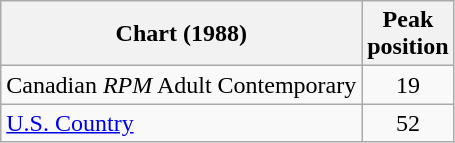<table class="wikitable sortable">
<tr>
<th align="left">Chart (1988)</th>
<th align="center">Peak<br>position</th>
</tr>
<tr>
<td align="left">Canadian <em>RPM</em> Adult Contemporary</td>
<td align="center">19</td>
</tr>
<tr>
<td align="left"><a href='#'>U.S. Country</a></td>
<td align="center">52</td>
</tr>
</table>
